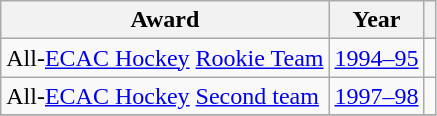<table class="wikitable">
<tr>
<th>Award</th>
<th>Year</th>
<th></th>
</tr>
<tr>
<td>All-<a href='#'>ECAC Hockey</a> <a href='#'>Rookie Team</a></td>
<td><a href='#'>1994–95</a></td>
<td></td>
</tr>
<tr>
<td>All-<a href='#'>ECAC Hockey</a> <a href='#'>Second team</a></td>
<td><a href='#'>1997–98</a></td>
<td></td>
</tr>
<tr>
</tr>
</table>
